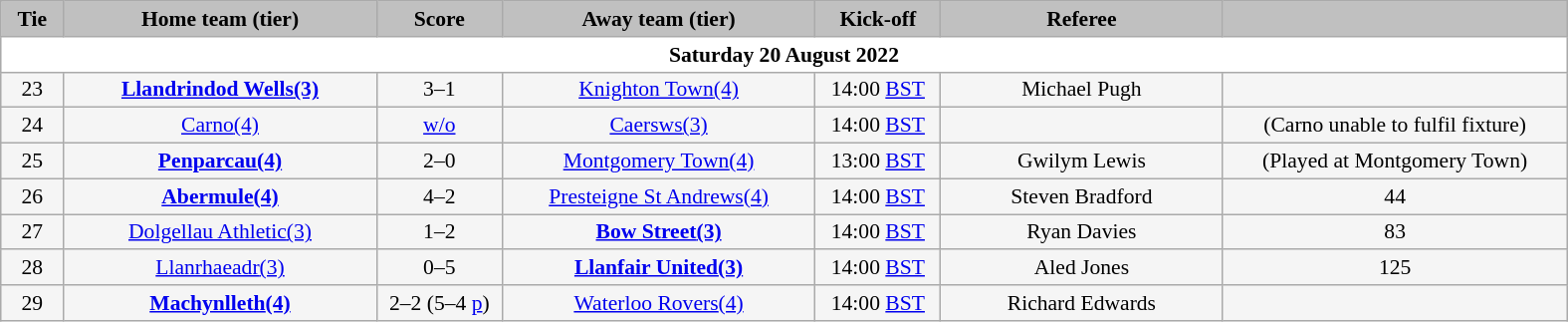<table class="wikitable" style="width: 1050px; background:WhiteSmoke; text-align:center; font-size:90%">
<tr>
<td scope=col style="width:  4.00%; background:silver;"><strong>Tie</strong></td>
<td scope=col style="width: 20.00%; background:silver;"><strong>Home team (tier)</strong></td>
<td scope=col style="width: 8.00%; background:silver;"><strong>Score</strong></td>
<td scope=col style="width: 20.00%; background:silver;"><strong>Away team (tier)</strong></td>
<td scope=col style="width: 8.00%; background:silver;"><strong>Kick-off</strong></td>
<td scope=col style="width: 18.00%; background:silver;"><strong>Referee</strong></td>
<td scope=col style="width:  22.00%; background:silver;"><strong></strong></td>
</tr>
<tr>
<td colspan=7 style= background:White><strong>Saturday 20 August 2022</strong></td>
</tr>
<tr>
<td>23</td>
<td><strong><a href='#'>Llandrindod Wells</a><a href='#'>(3)</a></strong></td>
<td>3–1</td>
<td><a href='#'>Knighton Town</a><a href='#'>(4)</a></td>
<td>14:00 <a href='#'>BST</a></td>
<td>Michael Pugh</td>
<td></td>
</tr>
<tr>
<td>24</td>
<td><a href='#'>Carno</a><a href='#'>(4)</a></td>
<td><a href='#'>w/o</a></td>
<td><a href='#'>Caersws</a><a href='#'>(3)</a></td>
<td>14:00 <a href='#'>BST</a></td>
<td></td>
<td>(Carno unable to fulfil fixture)</td>
</tr>
<tr>
<td>25</td>
<td><strong><a href='#'>Penparcau</a><a href='#'>(4)</a></strong></td>
<td>2–0</td>
<td><a href='#'>Montgomery Town</a><a href='#'>(4)</a></td>
<td>13:00 <a href='#'>BST</a></td>
<td>Gwilym Lewis</td>
<td>(Played at Montgomery Town)</td>
</tr>
<tr>
<td>26</td>
<td><strong><a href='#'>Abermule</a><a href='#'>(4)</a></strong></td>
<td>4–2</td>
<td><a href='#'>Presteigne St Andrews</a><a href='#'>(4)</a></td>
<td>14:00 <a href='#'>BST</a></td>
<td>Steven Bradford</td>
<td>44</td>
</tr>
<tr>
<td>27</td>
<td><a href='#'>Dolgellau Athletic</a><a href='#'>(3)</a></td>
<td>1–2</td>
<td><strong><a href='#'>Bow Street</a><a href='#'>(3)</a></strong></td>
<td>14:00 <a href='#'>BST</a></td>
<td>Ryan Davies</td>
<td>83</td>
</tr>
<tr>
<td>28</td>
<td><a href='#'>Llanrhaeadr</a><a href='#'>(3)</a></td>
<td>0–5</td>
<td><strong><a href='#'>Llanfair United</a><a href='#'>(3)</a></strong></td>
<td>14:00 <a href='#'>BST</a></td>
<td>Aled Jones</td>
<td>125</td>
</tr>
<tr>
<td>29</td>
<td><strong><a href='#'>Machynlleth</a><a href='#'>(4)</a></strong></td>
<td>2–2 (5–4 <a href='#'>p</a>)</td>
<td><a href='#'>Waterloo Rovers</a><a href='#'>(4)</a></td>
<td>14:00 <a href='#'>BST</a></td>
<td>Richard Edwards</td>
<td></td>
</tr>
</table>
